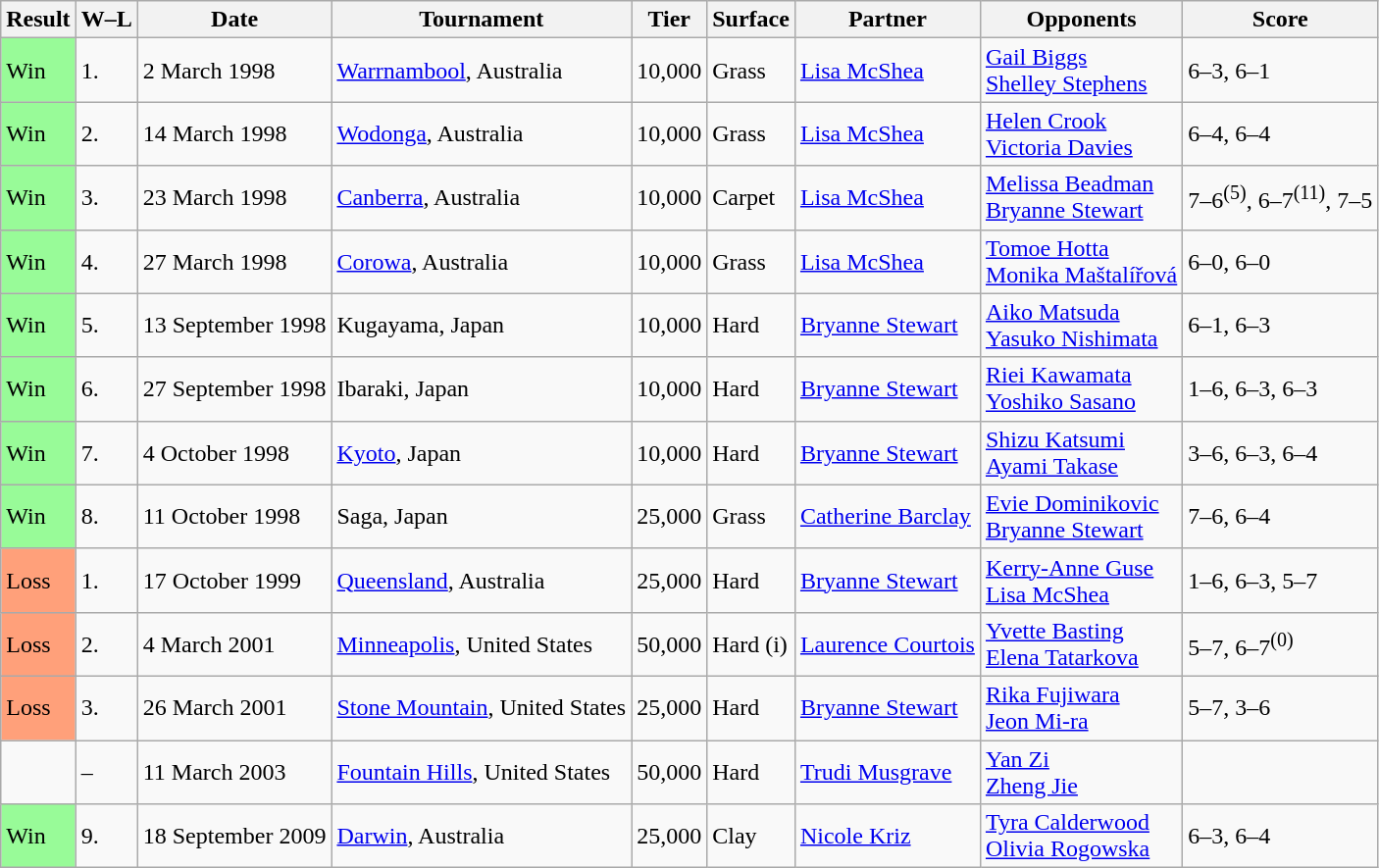<table class="sortable wikitable">
<tr>
<th>Result</th>
<th class=unsortable>W–L</th>
<th>Date</th>
<th>Tournament</th>
<th>Tier</th>
<th>Surface</th>
<th>Partner</th>
<th>Opponents</th>
<th class=unsortable>Score</th>
</tr>
<tr>
<td bgcolor="98FB98">Win</td>
<td>1.</td>
<td>2 March 1998</td>
<td><a href='#'>Warrnambool</a>, Australia</td>
<td>10,000</td>
<td>Grass</td>
<td> <a href='#'>Lisa McShea</a></td>
<td> <a href='#'>Gail Biggs</a> <br> <a href='#'>Shelley Stephens</a></td>
<td>6–3, 6–1</td>
</tr>
<tr>
<td bgcolor="98FB98">Win</td>
<td>2.</td>
<td>14 March 1998</td>
<td><a href='#'>Wodonga</a>, Australia</td>
<td>10,000</td>
<td>Grass</td>
<td> <a href='#'>Lisa McShea</a></td>
<td> <a href='#'>Helen Crook</a> <br>  <a href='#'>Victoria Davies</a></td>
<td>6–4, 6–4</td>
</tr>
<tr>
<td bgcolor="98FB98">Win</td>
<td>3.</td>
<td>23 March 1998</td>
<td><a href='#'>Canberra</a>, Australia</td>
<td>10,000</td>
<td>Carpet</td>
<td> <a href='#'>Lisa McShea</a></td>
<td> <a href='#'>Melissa Beadman</a> <br>  <a href='#'>Bryanne Stewart</a></td>
<td>7–6<sup>(5)</sup>, 6–7<sup>(11)</sup>, 7–5</td>
</tr>
<tr>
<td bgcolor="98FB98">Win</td>
<td>4.</td>
<td>27 March 1998</td>
<td><a href='#'>Corowa</a>, Australia</td>
<td>10,000</td>
<td>Grass</td>
<td> <a href='#'>Lisa McShea</a></td>
<td> <a href='#'>Tomoe Hotta</a> <br>  <a href='#'>Monika Maštalířová</a></td>
<td>6–0, 6–0</td>
</tr>
<tr>
<td bgcolor="98FB98">Win</td>
<td>5.</td>
<td>13 September 1998</td>
<td>Kugayama, Japan</td>
<td>10,000</td>
<td>Hard</td>
<td> <a href='#'>Bryanne Stewart</a></td>
<td> <a href='#'>Aiko Matsuda</a> <br>  <a href='#'>Yasuko Nishimata</a></td>
<td>6–1, 6–3</td>
</tr>
<tr>
<td bgcolor="98FB98">Win</td>
<td>6.</td>
<td>27 September 1998</td>
<td>Ibaraki, Japan</td>
<td>10,000</td>
<td>Hard</td>
<td> <a href='#'>Bryanne Stewart</a></td>
<td> <a href='#'>Riei Kawamata</a> <br>  <a href='#'>Yoshiko Sasano</a></td>
<td>1–6, 6–3, 6–3</td>
</tr>
<tr>
<td bgcolor="98FB98">Win</td>
<td>7.</td>
<td>4 October 1998</td>
<td><a href='#'>Kyoto</a>, Japan</td>
<td>10,000</td>
<td>Hard</td>
<td> <a href='#'>Bryanne Stewart</a></td>
<td> <a href='#'>Shizu Katsumi</a> <br>  <a href='#'>Ayami Takase</a></td>
<td>3–6, 6–3, 6–4</td>
</tr>
<tr>
<td bgcolor="98FB98">Win</td>
<td>8.</td>
<td>11 October 1998</td>
<td>Saga, Japan</td>
<td>25,000</td>
<td>Grass</td>
<td> <a href='#'>Catherine Barclay</a></td>
<td> <a href='#'>Evie Dominikovic</a> <br> <a href='#'>Bryanne Stewart</a></td>
<td>7–6, 6–4</td>
</tr>
<tr>
<td style="background:#ffa07a;">Loss</td>
<td>1.</td>
<td>17 October 1999</td>
<td><a href='#'>Queensland</a>, Australia</td>
<td>25,000</td>
<td>Hard</td>
<td> <a href='#'>Bryanne Stewart</a></td>
<td> <a href='#'>Kerry-Anne Guse</a> <br>  <a href='#'>Lisa McShea</a></td>
<td>1–6, 6–3, 5–7</td>
</tr>
<tr>
<td style="background:#ffa07a;">Loss</td>
<td>2.</td>
<td>4 March 2001</td>
<td><a href='#'>Minneapolis</a>, United States</td>
<td>50,000</td>
<td>Hard (i)</td>
<td> <a href='#'>Laurence Courtois</a></td>
<td> <a href='#'>Yvette Basting</a><br>  <a href='#'>Elena Tatarkova</a></td>
<td>5–7, 6–7<sup>(0)</sup></td>
</tr>
<tr>
<td style="background:#ffa07a;">Loss</td>
<td>3.</td>
<td>26 March 2001</td>
<td><a href='#'>Stone Mountain</a>, United States</td>
<td>25,000</td>
<td>Hard</td>
<td> <a href='#'>Bryanne Stewart</a></td>
<td> <a href='#'>Rika Fujiwara</a> <br>  <a href='#'>Jeon Mi-ra</a></td>
<td>5–7, 3–6</td>
</tr>
<tr>
<td></td>
<td>–</td>
<td>11 March 2003</td>
<td><a href='#'>Fountain Hills</a>, United States</td>
<td>50,000</td>
<td>Hard</td>
<td> <a href='#'>Trudi Musgrave</a></td>
<td> <a href='#'>Yan Zi</a> <br>  <a href='#'>Zheng Jie</a></td>
<td></td>
</tr>
<tr>
<td bgcolor="98FB98">Win</td>
<td>9.</td>
<td>18 September 2009</td>
<td><a href='#'>Darwin</a>, Australia</td>
<td>25,000</td>
<td>Clay</td>
<td> <a href='#'>Nicole Kriz</a></td>
<td> <a href='#'>Tyra Calderwood</a> <br>  <a href='#'>Olivia Rogowska</a></td>
<td>6–3, 6–4</td>
</tr>
</table>
